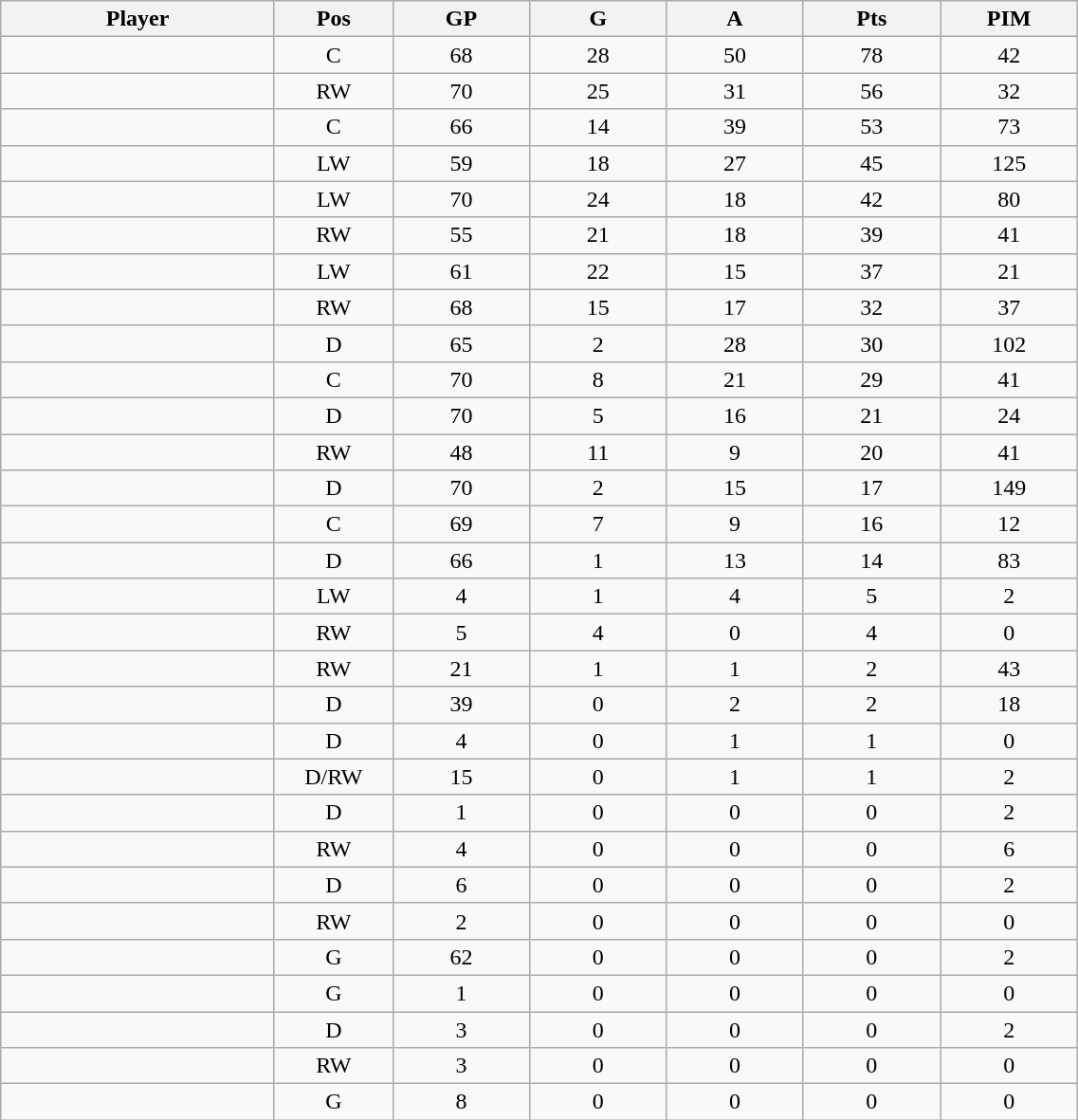<table class="wikitable sortable" width="60%">
<tr ALIGN="center">
<th bgcolor="#DDDDFF" width="10%">Player</th>
<th bgcolor="#DDDDFF" width="3%" title="Position">Pos</th>
<th bgcolor="#DDDDFF" width="5%" title="Games played">GP</th>
<th bgcolor="#DDDDFF" width="5%" title="Goals">G</th>
<th bgcolor="#DDDDFF" width="5%" title="Assists">A</th>
<th bgcolor="#DDDDFF" width="5%" title="Points">Pts</th>
<th bgcolor="#DDDDFF" width="5%" title="Penalties in Minutes">PIM</th>
</tr>
<tr align="center">
<td align="right"></td>
<td>C</td>
<td>68</td>
<td>28</td>
<td>50</td>
<td>78</td>
<td>42</td>
</tr>
<tr align="center">
<td align="right"></td>
<td>RW</td>
<td>70</td>
<td>25</td>
<td>31</td>
<td>56</td>
<td>32</td>
</tr>
<tr align="center">
<td align="right"></td>
<td>C</td>
<td>66</td>
<td>14</td>
<td>39</td>
<td>53</td>
<td>73</td>
</tr>
<tr align="center">
<td align="right"></td>
<td>LW</td>
<td>59</td>
<td>18</td>
<td>27</td>
<td>45</td>
<td>125</td>
</tr>
<tr align="center">
<td align="right"></td>
<td>LW</td>
<td>70</td>
<td>24</td>
<td>18</td>
<td>42</td>
<td>80</td>
</tr>
<tr align="center">
<td align="right"></td>
<td>RW</td>
<td>55</td>
<td>21</td>
<td>18</td>
<td>39</td>
<td>41</td>
</tr>
<tr align="center">
<td align="right"></td>
<td>LW</td>
<td>61</td>
<td>22</td>
<td>15</td>
<td>37</td>
<td>21</td>
</tr>
<tr align="center">
<td align="right"></td>
<td>RW</td>
<td>68</td>
<td>15</td>
<td>17</td>
<td>32</td>
<td>37</td>
</tr>
<tr align="center">
<td align="right"></td>
<td>D</td>
<td>65</td>
<td>2</td>
<td>28</td>
<td>30</td>
<td>102</td>
</tr>
<tr align="center">
<td align="right"></td>
<td>C</td>
<td>70</td>
<td>8</td>
<td>21</td>
<td>29</td>
<td>41</td>
</tr>
<tr align="center">
<td align="right"></td>
<td>D</td>
<td>70</td>
<td>5</td>
<td>16</td>
<td>21</td>
<td>24</td>
</tr>
<tr align="center">
<td align="right"></td>
<td>RW</td>
<td>48</td>
<td>11</td>
<td>9</td>
<td>20</td>
<td>41</td>
</tr>
<tr align="center">
<td align="right"></td>
<td>D</td>
<td>70</td>
<td>2</td>
<td>15</td>
<td>17</td>
<td>149</td>
</tr>
<tr align="center">
<td align="right"></td>
<td>C</td>
<td>69</td>
<td>7</td>
<td>9</td>
<td>16</td>
<td>12</td>
</tr>
<tr align="center">
<td align="right"></td>
<td>D</td>
<td>66</td>
<td>1</td>
<td>13</td>
<td>14</td>
<td>83</td>
</tr>
<tr align="center">
<td align="right"></td>
<td>LW</td>
<td>4</td>
<td>1</td>
<td>4</td>
<td>5</td>
<td>2</td>
</tr>
<tr align="center">
<td align="right"></td>
<td>RW</td>
<td>5</td>
<td>4</td>
<td>0</td>
<td>4</td>
<td>0</td>
</tr>
<tr align="center">
<td align="right"></td>
<td>RW</td>
<td>21</td>
<td>1</td>
<td>1</td>
<td>2</td>
<td>43</td>
</tr>
<tr align="center">
<td align="right"></td>
<td>D</td>
<td>39</td>
<td>0</td>
<td>2</td>
<td>2</td>
<td>18</td>
</tr>
<tr align="center">
<td align="right"></td>
<td>D</td>
<td>4</td>
<td>0</td>
<td>1</td>
<td>1</td>
<td>0</td>
</tr>
<tr align="center">
<td align="right"></td>
<td>D/RW</td>
<td>15</td>
<td>0</td>
<td>1</td>
<td>1</td>
<td>2</td>
</tr>
<tr align="center">
<td align="right"></td>
<td>D</td>
<td>1</td>
<td>0</td>
<td>0</td>
<td>0</td>
<td>2</td>
</tr>
<tr align="center">
<td align="right"></td>
<td>RW</td>
<td>4</td>
<td>0</td>
<td>0</td>
<td>0</td>
<td>6</td>
</tr>
<tr align="center">
<td align="right"></td>
<td>D</td>
<td>6</td>
<td>0</td>
<td>0</td>
<td>0</td>
<td>2</td>
</tr>
<tr align="center">
<td align="right"></td>
<td>RW</td>
<td>2</td>
<td>0</td>
<td>0</td>
<td>0</td>
<td>0</td>
</tr>
<tr align="center">
<td align="right"></td>
<td>G</td>
<td>62</td>
<td>0</td>
<td>0</td>
<td>0</td>
<td>2</td>
</tr>
<tr align="center">
<td align="right"></td>
<td>G</td>
<td>1</td>
<td>0</td>
<td>0</td>
<td>0</td>
<td>0</td>
</tr>
<tr align="center">
<td align="right"></td>
<td>D</td>
<td>3</td>
<td>0</td>
<td>0</td>
<td>0</td>
<td>2</td>
</tr>
<tr align="center">
<td align="right"></td>
<td>RW</td>
<td>3</td>
<td>0</td>
<td>0</td>
<td>0</td>
<td>0</td>
</tr>
<tr align="center">
<td align="right"></td>
<td>G</td>
<td>8</td>
<td>0</td>
<td>0</td>
<td>0</td>
<td>0</td>
</tr>
</table>
